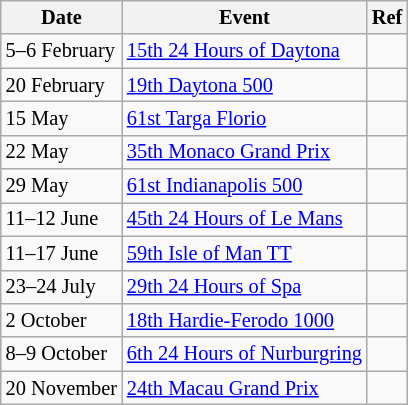<table class="wikitable" style="font-size: 85%">
<tr>
<th>Date</th>
<th>Event</th>
<th>Ref</th>
</tr>
<tr>
<td>5–6 February</td>
<td><a href='#'>15th 24 Hours of Daytona</a></td>
<td></td>
</tr>
<tr>
<td>20 February</td>
<td><a href='#'>19th Daytona 500</a></td>
<td></td>
</tr>
<tr>
<td>15 May</td>
<td><a href='#'>61st Targa Florio</a></td>
<td></td>
</tr>
<tr>
<td>22 May</td>
<td><a href='#'>35th Monaco Grand Prix</a></td>
<td></td>
</tr>
<tr>
<td>29 May</td>
<td><a href='#'>61st Indianapolis 500</a></td>
<td></td>
</tr>
<tr>
<td>11–12 June</td>
<td><a href='#'>45th 24 Hours of Le Mans</a></td>
<td></td>
</tr>
<tr>
<td>11–17 June</td>
<td><a href='#'>59th Isle of Man TT</a></td>
<td></td>
</tr>
<tr>
<td>23–24 July</td>
<td><a href='#'>29th 24 Hours of Spa</a></td>
<td></td>
</tr>
<tr>
<td>2 October</td>
<td><a href='#'>18th Hardie-Ferodo 1000</a></td>
<td></td>
</tr>
<tr>
<td>8–9 October</td>
<td><a href='#'>6th 24 Hours of Nurburgring</a></td>
<td></td>
</tr>
<tr>
<td>20 November</td>
<td><a href='#'>24th Macau Grand Prix</a></td>
<td></td>
</tr>
</table>
